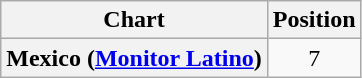<table class="wikitable plainrowheaders" style="text-align:center;">
<tr>
<th>Chart</th>
<th>Position</th>
</tr>
<tr>
<th scope="row">Mexico (<a href='#'>Monitor Latino</a>)</th>
<td>7</td>
</tr>
</table>
